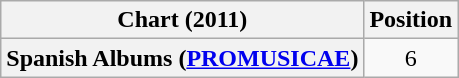<table class="wikitable sortable plainrowheaders" style="text-align:center">
<tr>
<th scope="col">Chart (2011)</th>
<th scope="col">Position</th>
</tr>
<tr>
<th scope="row">Spanish Albums (<a href='#'>PROMUSICAE</a>)</th>
<td>6</td>
</tr>
</table>
